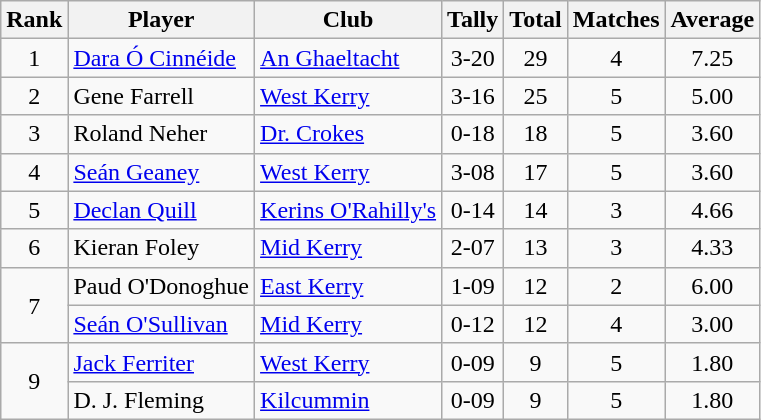<table class="wikitable">
<tr>
<th>Rank</th>
<th>Player</th>
<th>Club</th>
<th>Tally</th>
<th>Total</th>
<th>Matches</th>
<th>Average</th>
</tr>
<tr>
<td rowspan="1" style="text-align:center;">1</td>
<td><a href='#'>Dara Ó Cinnéide</a></td>
<td><a href='#'>An Ghaeltacht</a></td>
<td align=center>3-20</td>
<td align=center>29</td>
<td align=center>4</td>
<td align=center>7.25</td>
</tr>
<tr>
<td rowspan="1" style="text-align:center;">2</td>
<td>Gene Farrell</td>
<td><a href='#'>West Kerry</a></td>
<td align=center>3-16</td>
<td align=center>25</td>
<td align=center>5</td>
<td align=center>5.00</td>
</tr>
<tr>
<td rowspan="1" style="text-align:center;">3</td>
<td>Roland Neher</td>
<td><a href='#'>Dr. Crokes</a></td>
<td align=center>0-18</td>
<td align=center>18</td>
<td align=center>5</td>
<td align=center>3.60</td>
</tr>
<tr>
<td rowspan="1" style="text-align:center;">4</td>
<td><a href='#'>Seán Geaney</a></td>
<td><a href='#'>West Kerry</a></td>
<td align=center>3-08</td>
<td align=center>17</td>
<td align=center>5</td>
<td align=center>3.60</td>
</tr>
<tr>
<td rowspan="1" style="text-align:center;">5</td>
<td><a href='#'>Declan Quill</a></td>
<td><a href='#'>Kerins O'Rahilly's</a></td>
<td align=center>0-14</td>
<td align=center>14</td>
<td align=center>3</td>
<td align=center>4.66</td>
</tr>
<tr>
<td rowspan="1" style="text-align:center;">6</td>
<td>Kieran Foley</td>
<td><a href='#'>Mid Kerry</a></td>
<td align=center>2-07</td>
<td align=center>13</td>
<td align=center>3</td>
<td align=center>4.33</td>
</tr>
<tr>
<td rowspan="2" style="text-align:center;">7</td>
<td>Paud O'Donoghue</td>
<td><a href='#'>East Kerry</a></td>
<td align=center>1-09</td>
<td align=center>12</td>
<td align=center>2</td>
<td align=center>6.00</td>
</tr>
<tr>
<td><a href='#'>Seán O'Sullivan</a></td>
<td><a href='#'>Mid Kerry</a></td>
<td align=center>0-12</td>
<td align=center>12</td>
<td align=center>4</td>
<td align=center>3.00</td>
</tr>
<tr>
<td rowspan="2" style="text-align:center;">9</td>
<td><a href='#'>Jack Ferriter</a></td>
<td><a href='#'>West Kerry</a></td>
<td align=center>0-09</td>
<td align=center>9</td>
<td align=center>5</td>
<td align=center>1.80</td>
</tr>
<tr>
<td>D. J. Fleming</td>
<td><a href='#'>Kilcummin</a></td>
<td align=center>0-09</td>
<td align=center>9</td>
<td align=center>5</td>
<td align=center>1.80</td>
</tr>
</table>
